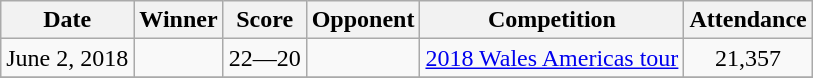<table class="wikitable">
<tr>
<th>Date</th>
<th>Winner</th>
<th>Score</th>
<th>Opponent</th>
<th>Competition</th>
<th>Attendance</th>
</tr>
<tr align="center">
<td>June 2, 2018</td>
<td><strong></strong></td>
<td>22―20</td>
<td></td>
<td><a href='#'>2018 Wales Americas tour</a></td>
<td>21,357</td>
</tr>
<tr>
</tr>
</table>
